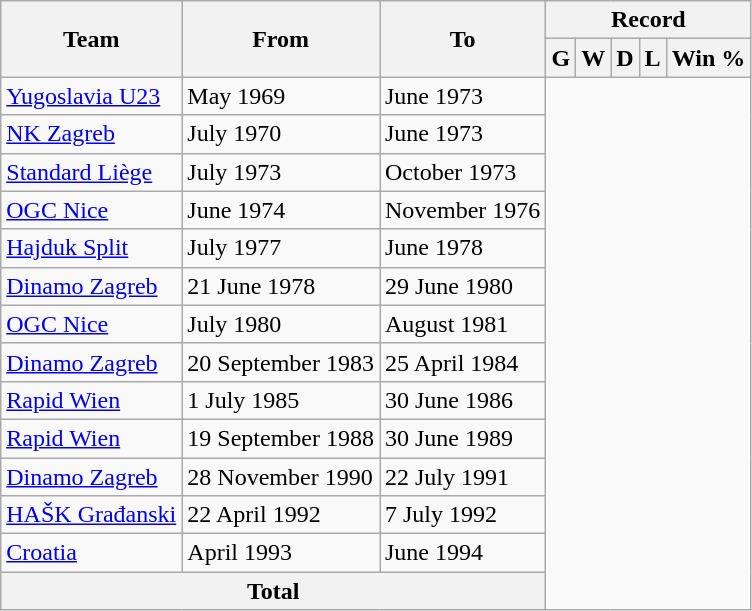<table class="wikitable sortable">
<tr>
<th rowspan="2">Team</th>
<th rowspan="2">From</th>
<th rowspan="2">To</th>
<th colspan="5">Record</th>
</tr>
<tr>
<th>G</th>
<th>W</th>
<th>D</th>
<th>L</th>
<th>Win %</th>
</tr>
<tr>
<td><a href='#'>Yugoslavia U23</a></td>
<td>May 1969</td>
<td>June 1973<br></td>
</tr>
<tr>
<td><a href='#'>NK Zagreb</a></td>
<td>July 1970</td>
<td>June 1973<br></td>
</tr>
<tr>
<td><a href='#'>Standard Liège</a></td>
<td>July 1973</td>
<td>October 1973<br></td>
</tr>
<tr>
<td><a href='#'>OGC Nice</a></td>
<td>June 1974</td>
<td>November 1976<br></td>
</tr>
<tr>
<td><a href='#'>Hajduk Split</a></td>
<td>July 1977</td>
<td>June 1978<br></td>
</tr>
<tr>
<td><a href='#'>Dinamo Zagreb</a></td>
<td>21 June 1978</td>
<td>29 June 1980<br></td>
</tr>
<tr>
<td><a href='#'>OGC Nice</a></td>
<td>July 1980</td>
<td>August 1981<br></td>
</tr>
<tr>
<td><a href='#'>Dinamo Zagreb</a></td>
<td>20 September 1983</td>
<td>25 April 1984<br></td>
</tr>
<tr>
<td><a href='#'>Rapid Wien</a></td>
<td>1 July 1985</td>
<td>30 June 1986<br></td>
</tr>
<tr>
<td><a href='#'>Rapid Wien</a></td>
<td>19 September 1988</td>
<td>30 June 1989<br></td>
</tr>
<tr>
<td><a href='#'>Dinamo Zagreb</a></td>
<td>28 November 1990</td>
<td>22 July 1991<br></td>
</tr>
<tr>
<td><a href='#'>HAŠK Građanski</a></td>
<td>22 April 1992</td>
<td>7 July 1992<br></td>
</tr>
<tr>
<td><a href='#'>Croatia</a></td>
<td>April 1993</td>
<td>June 1994<br></td>
</tr>
<tr>
<th colspan="3">Total<br></th>
</tr>
</table>
